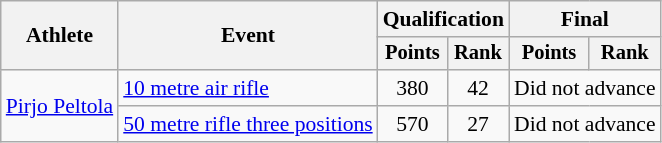<table class="wikitable" style="font-size:90%">
<tr>
<th rowspan="2">Athlete</th>
<th rowspan="2">Event</th>
<th colspan=2>Qualification</th>
<th colspan=2>Final</th>
</tr>
<tr style="font-size:95%">
<th>Points</th>
<th>Rank</th>
<th>Points</th>
<th>Rank</th>
</tr>
<tr align=center>
<td align=left rowspan=2><a href='#'>Pirjo Peltola</a></td>
<td align=left><a href='#'>10 metre air rifle</a></td>
<td>380</td>
<td>42</td>
<td colspan=2>Did not advance</td>
</tr>
<tr align=center>
<td align=left><a href='#'>50 metre rifle three positions</a></td>
<td>570</td>
<td>27</td>
<td colspan=2>Did not advance</td>
</tr>
</table>
